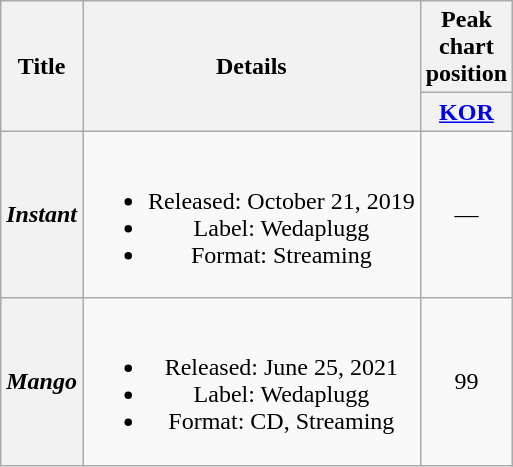<table class="wikitable plainrowheaders" style="text-align:center;">
<tr>
<th rowspan="2" scope="col">Title</th>
<th rowspan="2" scope="col">Details</th>
<th>Peak<br>chart<br>position</th>
</tr>
<tr>
<th><a href='#'>KOR</a><br></th>
</tr>
<tr>
<th scope="row"><em>Instant</em></th>
<td><br><ul><li>Released: October 21, 2019</li><li>Label: Wedaplugg</li><li>Format: Streaming</li></ul></td>
<td>—</td>
</tr>
<tr>
<th scope="row"><em>Mango</em></th>
<td><br><ul><li>Released: June 25, 2021</li><li>Label: Wedaplugg</li><li>Format: CD, Streaming</li></ul></td>
<td>99</td>
</tr>
</table>
